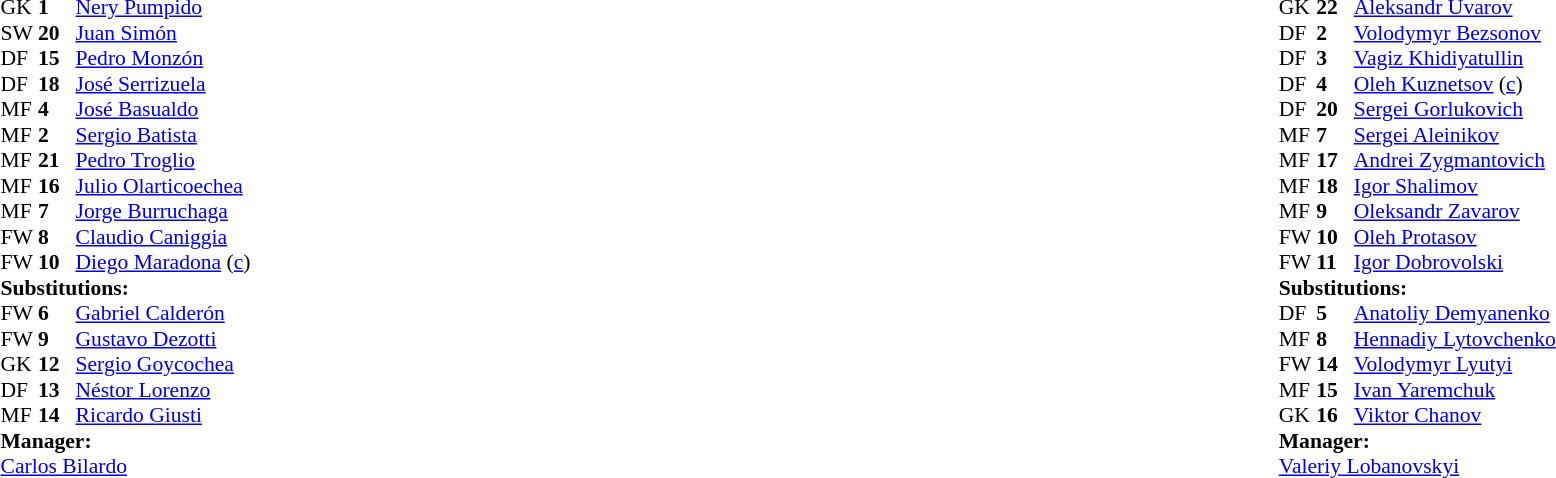<table width="100%">
<tr>
<td valign="top" width="50%"><br><table style="font-size: 90%" cellspacing="0" cellpadding="0">
<tr>
<th width="25"></th>
<th width="25"></th>
</tr>
<tr>
<td>GK</td>
<td><strong>1</strong></td>
<td><a href='#'>Nery Pumpido</a></td>
<td></td>
<td></td>
</tr>
<tr>
<td>SW</td>
<td><strong>20</strong></td>
<td><a href='#'>Juan Simón</a></td>
</tr>
<tr>
<td>DF</td>
<td><strong>15</strong></td>
<td><a href='#'>Pedro Monzón</a></td>
<td></td>
<td></td>
</tr>
<tr>
<td>DF</td>
<td><strong>18</strong></td>
<td><a href='#'>José Serrizuela</a></td>
<td></td>
</tr>
<tr>
<td>MF</td>
<td><strong>4</strong></td>
<td><a href='#'>José Basualdo</a></td>
</tr>
<tr>
<td>MF</td>
<td><strong>2</strong></td>
<td><a href='#'>Sergio Batista</a></td>
</tr>
<tr>
<td>MF</td>
<td><strong>21</strong></td>
<td><a href='#'>Pedro Troglio</a></td>
</tr>
<tr>
<td>MF</td>
<td><strong>16</strong></td>
<td><a href='#'>Julio Olarticoechea</a></td>
</tr>
<tr>
<td>MF</td>
<td><strong>7</strong></td>
<td><a href='#'>Jorge Burruchaga</a></td>
<td></td>
</tr>
<tr>
<td>FW</td>
<td><strong>8</strong></td>
<td><a href='#'>Claudio Caniggia</a></td>
<td></td>
</tr>
<tr>
<td>FW</td>
<td><strong>10</strong></td>
<td><a href='#'>Diego Maradona</a> (<a href='#'>c</a>)</td>
<td></td>
</tr>
<tr>
<td colspan=3><strong>Substitutions:</strong></td>
</tr>
<tr>
<td>FW</td>
<td><strong>6</strong></td>
<td><a href='#'>Gabriel Calderón</a></td>
</tr>
<tr>
<td>FW</td>
<td><strong>9</strong></td>
<td><a href='#'>Gustavo Dezotti</a></td>
</tr>
<tr>
<td>GK</td>
<td><strong>12</strong></td>
<td><a href='#'>Sergio Goycochea</a></td>
<td></td>
<td></td>
</tr>
<tr>
<td>DF</td>
<td><strong>13</strong></td>
<td><a href='#'>Néstor Lorenzo</a></td>
<td></td>
<td></td>
</tr>
<tr>
<td>MF</td>
<td><strong>14</strong></td>
<td><a href='#'>Ricardo Giusti</a></td>
</tr>
<tr>
<td colspan=3><strong>Manager:</strong></td>
</tr>
<tr>
<td colspan="4"><a href='#'>Carlos Bilardo</a></td>
</tr>
</table>
</td>
<td valign="top" width="50%"><br><table style="font-size: 90%" cellspacing="0" cellpadding="0" align=center>
<tr>
<th width="25"></th>
<th width="25"></th>
</tr>
<tr>
<td>GK</td>
<td><strong>22</strong></td>
<td><a href='#'>Aleksandr Uvarov</a></td>
</tr>
<tr>
<td>DF</td>
<td><strong>2</strong></td>
<td><a href='#'>Volodymyr Bezsonov</a></td>
<td></td>
</tr>
<tr>
<td>DF</td>
<td><strong>3</strong></td>
<td><a href='#'>Vagiz Khidiyatullin</a></td>
</tr>
<tr>
<td>DF</td>
<td><strong>4</strong></td>
<td><a href='#'>Oleh Kuznetsov</a> (<a href='#'>c</a>)</td>
</tr>
<tr>
<td>DF</td>
<td><strong>20</strong></td>
<td><a href='#'>Sergei Gorlukovich</a></td>
</tr>
<tr>
<td>MF</td>
<td><strong>7</strong></td>
<td><a href='#'>Sergei Aleinikov</a></td>
</tr>
<tr>
<td>MF</td>
<td><strong>17</strong></td>
<td><a href='#'>Andrei Zygmantovich</a></td>
<td></td>
</tr>
<tr>
<td>MF</td>
<td><strong>18</strong></td>
<td><a href='#'>Igor Shalimov</a></td>
</tr>
<tr>
<td>MF</td>
<td><strong>9</strong></td>
<td><a href='#'>Oleksandr Zavarov</a></td>
<td></td>
<td></td>
</tr>
<tr>
<td>FW</td>
<td><strong>10</strong></td>
<td><a href='#'>Oleh Protasov</a></td>
<td></td>
<td></td>
</tr>
<tr>
<td>FW</td>
<td><strong>11</strong></td>
<td><a href='#'>Igor Dobrovolski</a></td>
</tr>
<tr>
<td colspan=3><strong>Substitutions:</strong></td>
</tr>
<tr>
<td>DF</td>
<td><strong>5</strong></td>
<td><a href='#'>Anatoliy Demyanenko</a></td>
</tr>
<tr>
<td>MF</td>
<td><strong>8</strong></td>
<td><a href='#'>Hennadiy Lytovchenko</a></td>
<td></td>
<td></td>
</tr>
<tr>
<td>FW</td>
<td><strong>14</strong></td>
<td><a href='#'>Volodymyr Lyutyi</a></td>
<td></td>
<td></td>
</tr>
<tr>
<td>MF</td>
<td><strong>15</strong></td>
<td><a href='#'>Ivan Yaremchuk</a></td>
</tr>
<tr>
<td>GK</td>
<td><strong>16</strong></td>
<td><a href='#'>Viktor Chanov</a></td>
</tr>
<tr>
<td colspan=3><strong>Manager:</strong></td>
</tr>
<tr>
<td colspan="4"><a href='#'>Valeriy Lobanovskyi</a></td>
</tr>
</table>
</td>
</tr>
</table>
